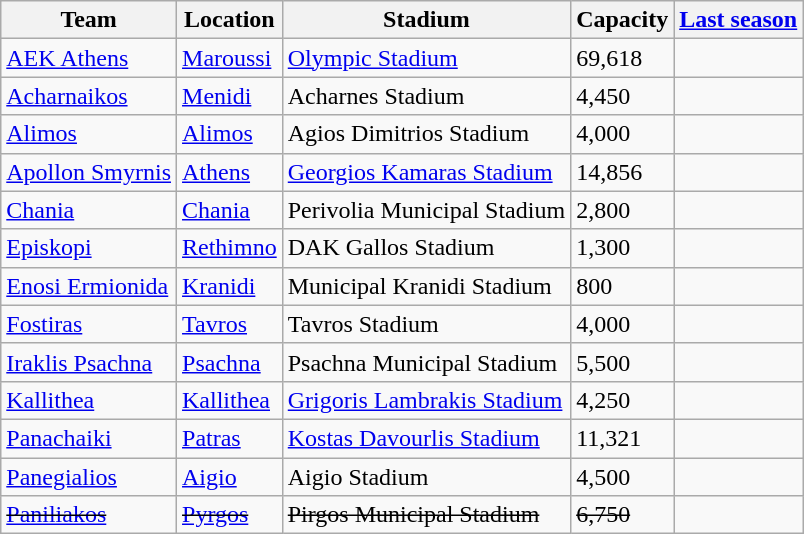<table class="wikitable sortable">
<tr>
<th>Team</th>
<th>Location</th>
<th>Stadium</th>
<th>Capacity</th>
<th><a href='#'>Last season</a></th>
</tr>
<tr>
<td><a href='#'>AEK Athens</a></td>
<td><a href='#'>Maroussi</a></td>
<td><a href='#'>Olympic Stadium</a></td>
<td>69,618</td>
<td></td>
</tr>
<tr>
<td><a href='#'>Acharnaikos</a></td>
<td><a href='#'>Menidi</a></td>
<td>Acharnes Stadium</td>
<td>4,450</td>
<td></td>
</tr>
<tr>
<td><a href='#'>Alimos</a></td>
<td><a href='#'>Alimos</a></td>
<td>Agios Dimitrios Stadium</td>
<td>4,000</td>
<td></td>
</tr>
<tr>
<td><a href='#'>Apollon Smyrnis</a></td>
<td><a href='#'>Athens</a></td>
<td><a href='#'>Georgios Kamaras Stadium</a></td>
<td>14,856</td>
<td></td>
</tr>
<tr>
<td><a href='#'>Chania</a></td>
<td><a href='#'>Chania</a></td>
<td>Perivolia Municipal Stadium</td>
<td>2,800</td>
<td></td>
</tr>
<tr>
<td><a href='#'>Episkopi</a></td>
<td><a href='#'>Rethimno</a></td>
<td>DAK Gallos Stadium</td>
<td>1,300</td>
<td></td>
</tr>
<tr>
<td><a href='#'>Enosi Ermionida</a></td>
<td><a href='#'>Kranidi</a></td>
<td>Municipal Kranidi Stadium</td>
<td>800</td>
<td></td>
</tr>
<tr>
<td><a href='#'>Fostiras</a></td>
<td><a href='#'>Tavros</a></td>
<td>Tavros Stadium</td>
<td>4,000</td>
<td></td>
</tr>
<tr>
<td><a href='#'>Iraklis Psachna</a></td>
<td><a href='#'>Psachna</a></td>
<td>Psachna Municipal Stadium</td>
<td>5,500</td>
<td></td>
</tr>
<tr>
<td><a href='#'>Kallithea</a></td>
<td><a href='#'>Kallithea</a></td>
<td><a href='#'>Grigoris Lambrakis Stadium</a></td>
<td>4,250</td>
<td></td>
</tr>
<tr>
<td><a href='#'>Panachaiki</a></td>
<td><a href='#'>Patras</a></td>
<td><a href='#'>Kostas Davourlis Stadium</a></td>
<td>11,321</td>
<td></td>
</tr>
<tr>
<td><a href='#'>Panegialios</a></td>
<td><a href='#'>Aigio</a></td>
<td>Aigio Stadium</td>
<td>4,500</td>
<td></td>
</tr>
<tr>
<td><s><a href='#'>Paniliakos</a></s></td>
<td><s><a href='#'>Pyrgos</a></s></td>
<td><s>Pirgos Municipal Stadium</s></td>
<td><s>6,750</s></td>
<td><s></s></td>
</tr>
</table>
